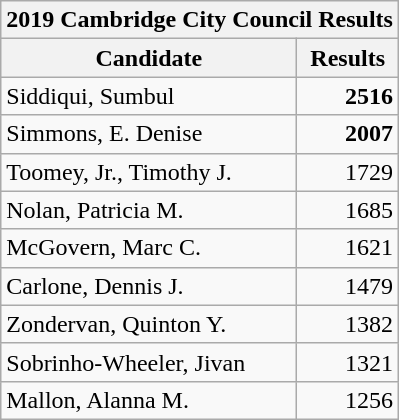<table class=wikitable>
<tr>
<th colspan=5>2019 Cambridge City Council Results<br></th>
</tr>
<tr>
<th colspan=1 rowspan=1>Candidate</th>
<th colspan=2><strong>Results</strong></th>
</tr>
<tr>
<td>Siddiqui, Sumbul</td>
<td align="right"><strong>2516</strong></td>
</tr>
<tr>
<td>Simmons, E. Denise</td>
<td align="right"><strong>2007 </strong></td>
</tr>
<tr>
<td>Toomey, Jr., Timothy J.</td>
<td align="right">1729</td>
</tr>
<tr>
<td>Nolan, Patricia M.</td>
<td align="right">1685</td>
</tr>
<tr>
<td>McGovern, Marc C.</td>
<td align="right">1621</td>
</tr>
<tr>
<td>Carlone, Dennis J.</td>
<td align="right">1479</td>
</tr>
<tr>
<td>Zondervan, Quinton Y.</td>
<td align="right">1382</td>
</tr>
<tr>
<td>Sobrinho-Wheeler, Jivan</td>
<td align="right">1321</td>
</tr>
<tr>
<td>Mallon, Alanna M.</td>
<td align="right">1256</td>
</tr>
</table>
